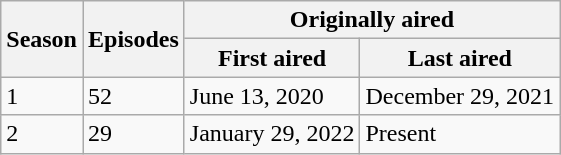<table class="wikitable">
<tr>
<th rowspan="2">Season</th>
<th rowspan="2">Episodes</th>
<th colspan="2">Originally aired</th>
</tr>
<tr>
<th>First aired</th>
<th>Last aired</th>
</tr>
<tr>
<td>1</td>
<td>52</td>
<td>June 13, 2020</td>
<td>December 29, 2021</td>
</tr>
<tr>
<td>2</td>
<td>29</td>
<td>January 29, 2022</td>
<td>Present</td>
</tr>
</table>
